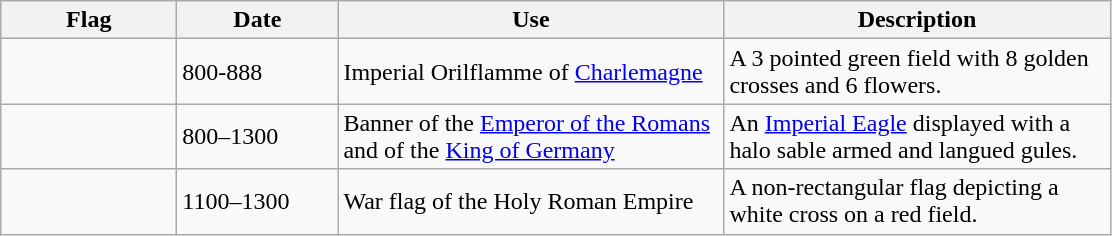<table class="wikitable">
<tr>
<th style="width:110px;">Flag</th>
<th style="width:100px;">Date</th>
<th style="width:250px;">Use</th>
<th style="width:250px;">Description</th>
</tr>
<tr>
<td></td>
<td>800-888</td>
<td>Imperial Orilflamme of <a href='#'>Charlemagne</a></td>
<td>A 3 pointed green field with 8 golden crosses and 6 flowers.</td>
</tr>
<tr>
<td></td>
<td>800–1300</td>
<td>Banner of the <a href='#'>Emperor of the Romans</a> and of the <a href='#'>King of Germany</a></td>
<td>An <a href='#'>Imperial Eagle</a> displayed with a halo sable armed and langued gules.</td>
</tr>
<tr>
<td></td>
<td>1100–1300</td>
<td>War flag of the Holy Roman Empire</td>
<td>A non-rectangular flag depicting a white cross on a red field.</td>
</tr>
</table>
